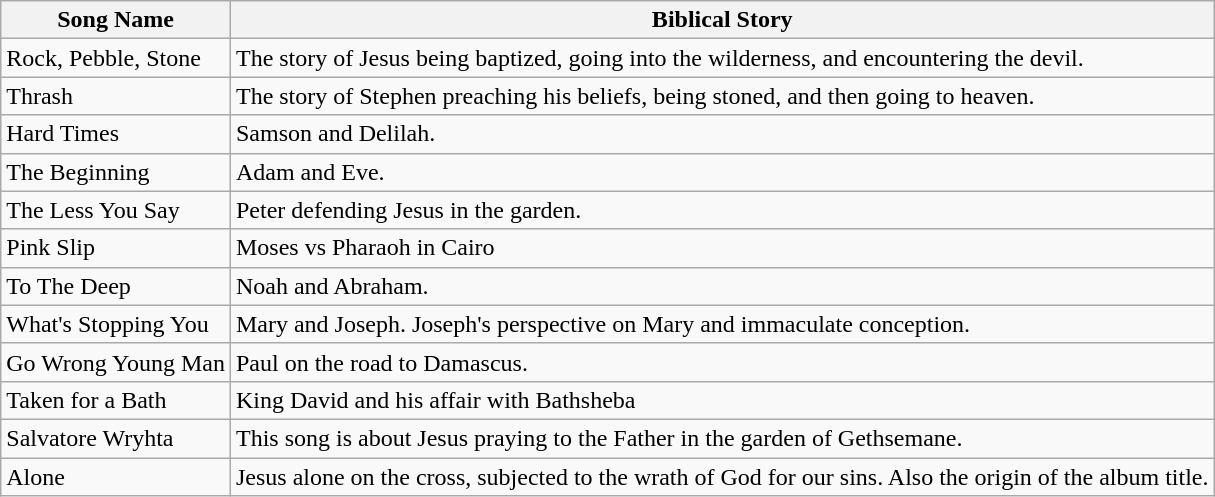<table class="wikitable">
<tr>
<th>Song Name</th>
<th>Biblical Story</th>
</tr>
<tr>
<td>Rock, Pebble, Stone</td>
<td>The story of Jesus being baptized, going into the wilderness, and encountering the devil.</td>
</tr>
<tr>
<td>Thrash</td>
<td>The story of Stephen preaching his beliefs, being stoned, and then going to heaven.</td>
</tr>
<tr>
<td>Hard Times</td>
<td>Samson and Delilah.</td>
</tr>
<tr>
<td>The Beginning</td>
<td>Adam and Eve.</td>
</tr>
<tr>
<td>The Less You Say</td>
<td>Peter defending Jesus in the garden.</td>
</tr>
<tr>
<td>Pink Slip</td>
<td>Moses vs Pharaoh in Cairo</td>
</tr>
<tr>
<td>To The Deep</td>
<td>Noah and Abraham.</td>
</tr>
<tr>
<td>What's Stopping You</td>
<td>Mary and Joseph. Joseph's perspective on Mary and immaculate conception.</td>
</tr>
<tr>
<td>Go Wrong Young Man</td>
<td>Paul on the road to Damascus.</td>
</tr>
<tr>
<td>Taken for a Bath</td>
<td>King David and his affair with Bathsheba</td>
</tr>
<tr>
<td>Salvatore Wryhta</td>
<td>This song is about Jesus praying to the Father in the garden of Gethsemane.</td>
</tr>
<tr>
<td>Alone</td>
<td>Jesus alone on the cross, subjected to the wrath of God for our sins. Also the origin of the album title.</td>
</tr>
</table>
